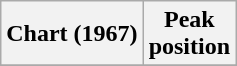<table class="wikitable sortable plainrowheaders" style="text-align:center">
<tr>
<th scope="col">Chart (1967)</th>
<th scope="col">Peak<br>position</th>
</tr>
<tr>
</tr>
</table>
